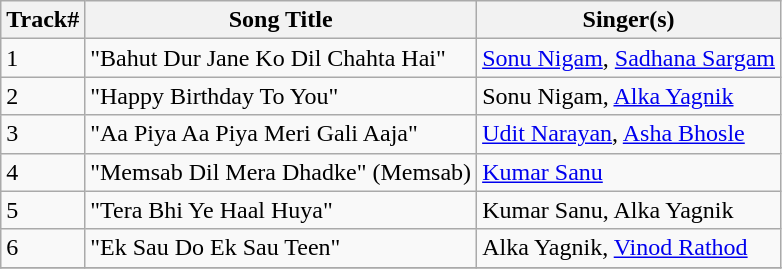<table class="wikitable">
<tr>
<th>Track#</th>
<th>Song Title</th>
<th>Singer(s)</th>
</tr>
<tr>
<td>1</td>
<td>"Bahut Dur Jane Ko Dil Chahta Hai"</td>
<td><a href='#'>Sonu Nigam</a>, <a href='#'>Sadhana Sargam</a></td>
</tr>
<tr>
<td>2</td>
<td>"Happy Birthday To You"</td>
<td>Sonu Nigam, <a href='#'>Alka Yagnik</a></td>
</tr>
<tr>
<td>3</td>
<td>"Aa Piya Aa Piya Meri Gali Aaja"</td>
<td><a href='#'>Udit Narayan</a>, <a href='#'>Asha Bhosle</a></td>
</tr>
<tr>
<td>4</td>
<td>"Memsab Dil Mera Dhadke" (Memsab)</td>
<td><a href='#'>Kumar Sanu</a></td>
</tr>
<tr>
<td>5</td>
<td>"Tera Bhi Ye Haal Huya"</td>
<td>Kumar Sanu, Alka Yagnik</td>
</tr>
<tr>
<td>6</td>
<td>"Ek Sau Do Ek Sau Teen"</td>
<td>Alka Yagnik, <a href='#'>Vinod Rathod</a></td>
</tr>
<tr>
</tr>
</table>
